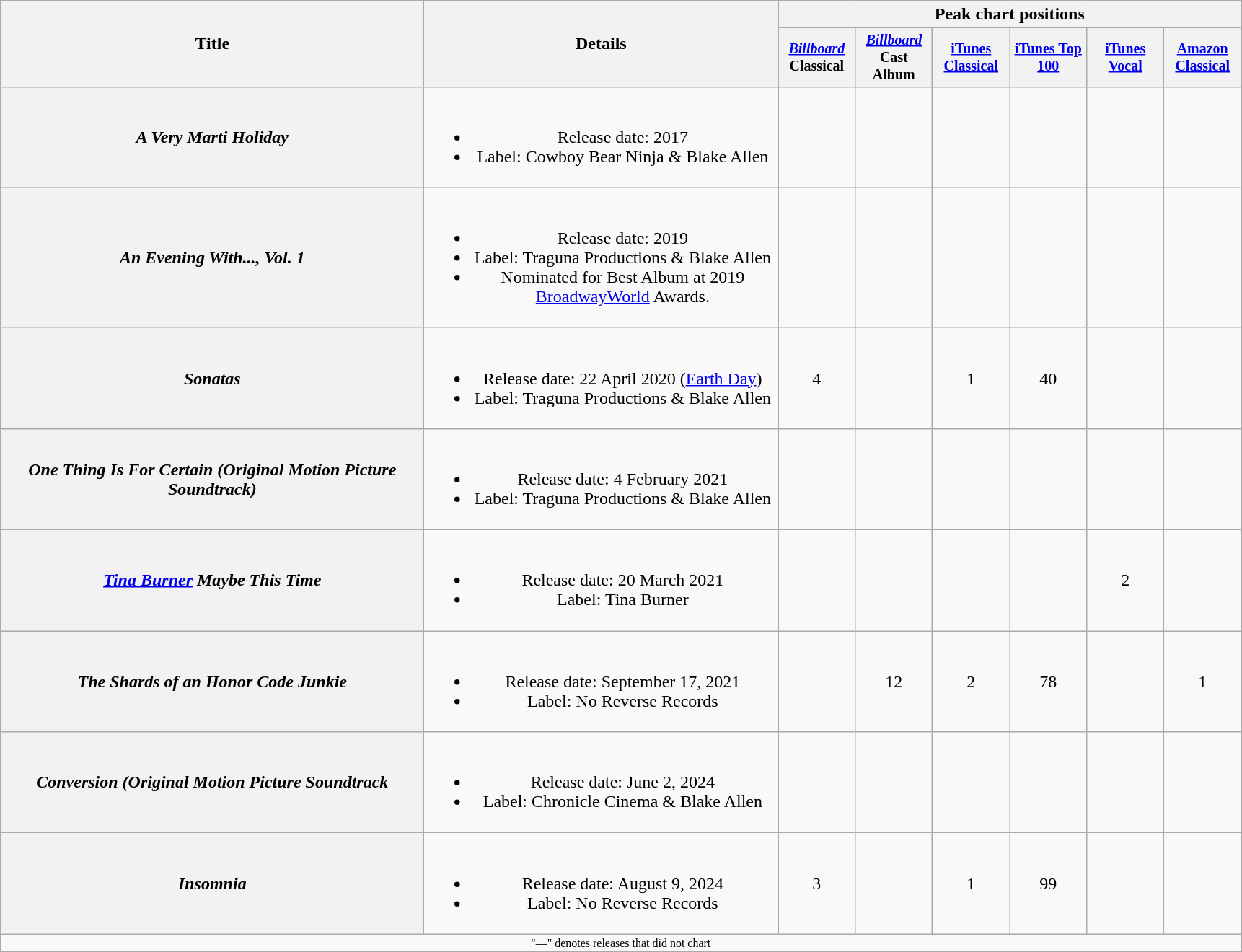<table class="wikitable plainrowheaders" style="text-align:center;">
<tr>
<th rowspan="2" style="width:24em;">Title</th>
<th rowspan="2" style="width:20em;">Details</th>
<th scope="col" colspan="6">Peak chart positions</th>
</tr>
<tr style="font-size:smaller;">
<th width="65"><a href='#'><em>Billboard</em></a> Classical</th>
<th width="65"><a href='#'><em>Billboard</em></a> Cast Album</th>
<th width="65"><a href='#'>iTunes Classical</a></th>
<th width="65"><a href='#'>iTunes Top 100</a></th>
<th width="65"><a href='#'>iTunes Vocal</a></th>
<th width="65"><a href='#'>Amazon Classical</a></th>
</tr>
<tr>
<th scope="row"><em>A Very Marti Holiday</em></th>
<td><br><ul><li>Release date: 2017</li><li>Label: Cowboy Bear Ninja & Blake Allen</li></ul></td>
<td></td>
<td></td>
<td></td>
<td></td>
<td></td>
<td></td>
</tr>
<tr>
<th scope="row"><em>An Evening With..., Vol. 1</em></th>
<td><br><ul><li>Release date: 2019</li><li>Label: Traguna Productions & Blake Allen</li><li>Nominated for Best Album at 2019 <a href='#'>BroadwayWorld</a> Awards.</li></ul></td>
<td></td>
<td></td>
<td></td>
<td></td>
<td></td>
<td></td>
</tr>
<tr>
<th scope="row"><em>Sonatas</em></th>
<td><br><ul><li>Release date: 22 April 2020 (<a href='#'>Earth Day</a>)</li><li>Label: Traguna Productions & Blake Allen</li></ul></td>
<td>4</td>
<td></td>
<td>1</td>
<td>40</td>
<td></td>
<td></td>
</tr>
<tr>
<th scope="row"><em>One Thing Is For Certain (Original Motion Picture Soundtrack)</em></th>
<td><br><ul><li>Release date: 4 February 2021</li><li>Label: Traguna Productions & Blake Allen</li></ul></td>
<td></td>
<td></td>
<td></td>
<td></td>
<td></td>
<td></td>
</tr>
<tr>
<th scope="row"><em><a href='#'>Tina Burner</a> Maybe This Time</em></th>
<td><br><ul><li>Release date: 20 March 2021</li><li>Label: Tina Burner</li></ul></td>
<td></td>
<td></td>
<td></td>
<td></td>
<td>2</td>
<td></td>
</tr>
<tr>
<th scope="row"><em>The Shards of an Honor Code Junkie</em></th>
<td><br><ul><li>Release date: September 17, 2021</li><li>Label: No Reverse Records</li></ul></td>
<td></td>
<td>12</td>
<td>2</td>
<td>78</td>
<td></td>
<td>1</td>
</tr>
<tr>
<th scope="row"><em>Conversion (Original Motion Picture Soundtrack</em></th>
<td><br><ul><li>Release date: June 2, 2024</li><li>Label: Chronicle Cinema & Blake Allen</li></ul></td>
<td></td>
<td></td>
<td></td>
<td></td>
<td></td>
<td></td>
</tr>
<tr>
<th scope="row"><em>Insomnia</em></th>
<td><br><ul><li>Release date: August 9, 2024</li><li>Label: No Reverse Records</li></ul></td>
<td>3</td>
<td></td>
<td>1</td>
<td>99</td>
<td></td>
<td></td>
</tr>
<tr>
<td colspan="8" style="font-size: 8pt">"—" denotes releases that did not chart</td>
</tr>
</table>
